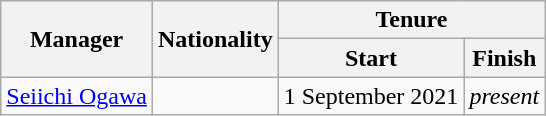<table class="wikitable">
<tr>
<th rowspan="2">Manager</th>
<th rowspan="2">Nationality</th>
<th colspan="2">Tenure  </th>
</tr>
<tr>
<th>Start</th>
<th>Finish </th>
</tr>
<tr>
<td><a href='#'>Seiichi Ogawa</a></td>
<td></td>
<td>1 September 2021</td>
<td><em>present</em><br></td>
</tr>
</table>
